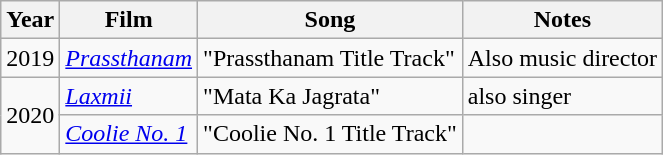<table class="wikitable">
<tr>
<th>Year</th>
<th>Film</th>
<th>Song</th>
<th>Notes</th>
</tr>
<tr>
<td>2019</td>
<td><em><a href='#'>Prassthanam</a></em></td>
<td>"Prassthanam Title Track"</td>
<td>Also music director</td>
</tr>
<tr>
<td rowspan="2">2020</td>
<td><em><a href='#'>Laxmii</a></em></td>
<td>"Mata Ka Jagrata"</td>
<td>also singer</td>
</tr>
<tr>
<td><em><a href='#'>Coolie No. 1</a></em></td>
<td>"Coolie No. 1 Title Track"</td>
<td></td>
</tr>
</table>
